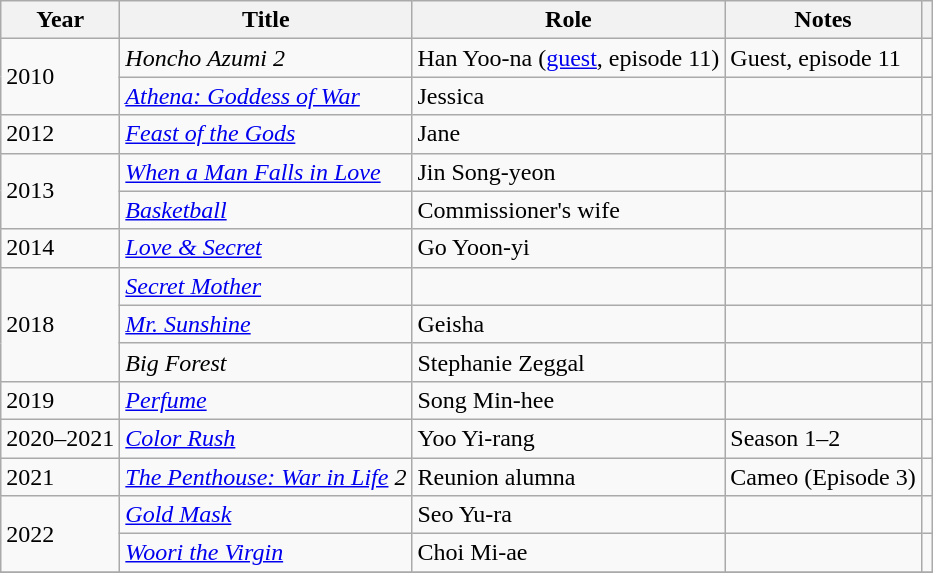<table class="wikitable sortable">
<tr>
<th>Year</th>
<th>Title</th>
<th>Role</th>
<th>Notes</th>
<th></th>
</tr>
<tr>
<td rowspan=2>2010</td>
<td><em>Honcho Azumi 2</em></td>
<td>Han Yoo-na (<a href='#'>guest</a>, episode 11)</td>
<td>Guest, episode 11</td>
<td></td>
</tr>
<tr>
<td><em><a href='#'>Athena: Goddess of War</a></em></td>
<td>Jessica</td>
<td></td>
<td></td>
</tr>
<tr>
<td>2012</td>
<td><em><a href='#'>Feast of the Gods</a></em></td>
<td>Jane</td>
<td></td>
<td></td>
</tr>
<tr>
<td rowspan=2>2013</td>
<td><em><a href='#'>When a Man Falls in Love</a></em></td>
<td>Jin Song-yeon</td>
<td></td>
<td></td>
</tr>
<tr>
<td><em><a href='#'>Basketball</a></em></td>
<td>Commissioner's wife</td>
<td></td>
<td></td>
</tr>
<tr>
<td>2014</td>
<td><em><a href='#'>Love & Secret</a></em></td>
<td>Go Yoon-yi</td>
<td></td>
<td></td>
</tr>
<tr>
<td rowspan=3>2018</td>
<td><em><a href='#'>Secret Mother</a></em></td>
<td></td>
<td></td>
<td></td>
</tr>
<tr>
<td><em><a href='#'>Mr. Sunshine</a></em></td>
<td>Geisha</td>
<td></td>
<td></td>
</tr>
<tr>
<td><em>Big Forest</em></td>
<td>Stephanie Zeggal</td>
<td></td>
<td></td>
</tr>
<tr>
<td>2019</td>
<td><em><a href='#'>Perfume</a></em></td>
<td>Song Min-hee</td>
<td></td>
<td></td>
</tr>
<tr>
<td>2020–2021</td>
<td><em><a href='#'>Color Rush</a></em></td>
<td>Yoo Yi-rang</td>
<td>Season 1–2</td>
<td></td>
</tr>
<tr>
<td>2021</td>
<td><em><a href='#'>The Penthouse: War in Life</a> 2</em></td>
<td>Reunion alumna</td>
<td>Cameo (Episode 3)</td>
<td></td>
</tr>
<tr>
<td rowspan=2>2022</td>
<td><em><a href='#'>Gold Mask</a></em></td>
<td>Seo Yu-ra</td>
<td></td>
<td></td>
</tr>
<tr>
<td><em><a href='#'>Woori the Virgin</a></em></td>
<td>Choi Mi-ae</td>
<td></td>
<td></td>
</tr>
<tr>
</tr>
</table>
